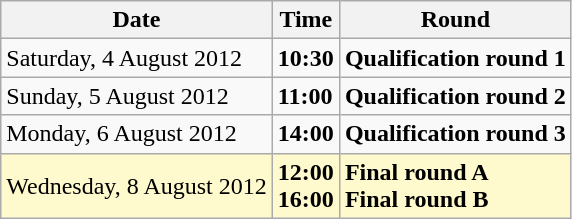<table class="wikitable">
<tr>
<th>Date</th>
<th>Time</th>
<th>Round</th>
</tr>
<tr>
<td>Saturday, 4 August 2012</td>
<td><strong>10:30</strong></td>
<td><strong>Qualification round 1</strong></td>
</tr>
<tr>
<td>Sunday, 5 August 2012</td>
<td><strong>11:00</strong></td>
<td><strong>Qualification round 2</strong></td>
</tr>
<tr>
<td>Monday, 6 August 2012</td>
<td><strong>14:00</strong></td>
<td><strong>Qualification round 3</strong></td>
</tr>
<tr style=background:lemonchiffon>
<td>Wednesday, 8 August 2012</td>
<td><strong>12:00</strong><br><strong>16:00</strong></td>
<td><strong>Final round A</strong><br><strong>Final round B</strong></td>
</tr>
</table>
